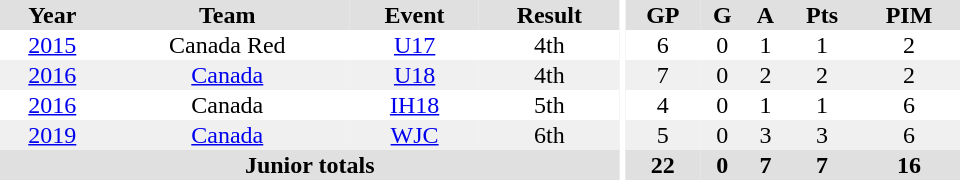<table border="0" cellpadding="1" cellspacing="0" ID="Table3" style="text-align:center; width:40em">
<tr bgcolor="#e0e0e0">
<th>Year</th>
<th>Team</th>
<th>Event</th>
<th>Result</th>
<th rowspan="99" bgcolor="#ffffff"></th>
<th>GP</th>
<th>G</th>
<th>A</th>
<th>Pts</th>
<th>PIM</th>
</tr>
<tr>
<td><a href='#'>2015</a></td>
<td>Canada Red</td>
<td><a href='#'>U17</a></td>
<td>4th</td>
<td>6</td>
<td>0</td>
<td>1</td>
<td>1</td>
<td>2</td>
</tr>
<tr bgcolor="#f0f0f0">
<td><a href='#'>2016</a></td>
<td><a href='#'>Canada</a></td>
<td><a href='#'>U18</a></td>
<td>4th</td>
<td>7</td>
<td>0</td>
<td>2</td>
<td>2</td>
<td>2</td>
</tr>
<tr>
<td><a href='#'>2016</a></td>
<td>Canada</td>
<td><a href='#'>IH18</a></td>
<td>5th</td>
<td>4</td>
<td>0</td>
<td>1</td>
<td>1</td>
<td>6</td>
</tr>
<tr bgcolor="#f0f0f0">
<td><a href='#'>2019</a></td>
<td><a href='#'>Canada</a></td>
<td><a href='#'>WJC</a></td>
<td>6th</td>
<td>5</td>
<td>0</td>
<td>3</td>
<td>3</td>
<td>6</td>
</tr>
<tr bgcolor="#e0e0e0">
<th colspan="4">Junior totals</th>
<th>22</th>
<th>0</th>
<th>7</th>
<th>7</th>
<th>16</th>
</tr>
</table>
